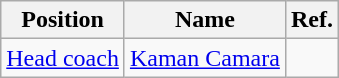<table class="wikitable">
<tr>
<th>Position</th>
<th>Name</th>
<th>Ref.</th>
</tr>
<tr>
<td><a href='#'>Head coach</a></td>
<td><a href='#'>Kaman Camara</a></td>
<td><br></td>
</tr>
</table>
